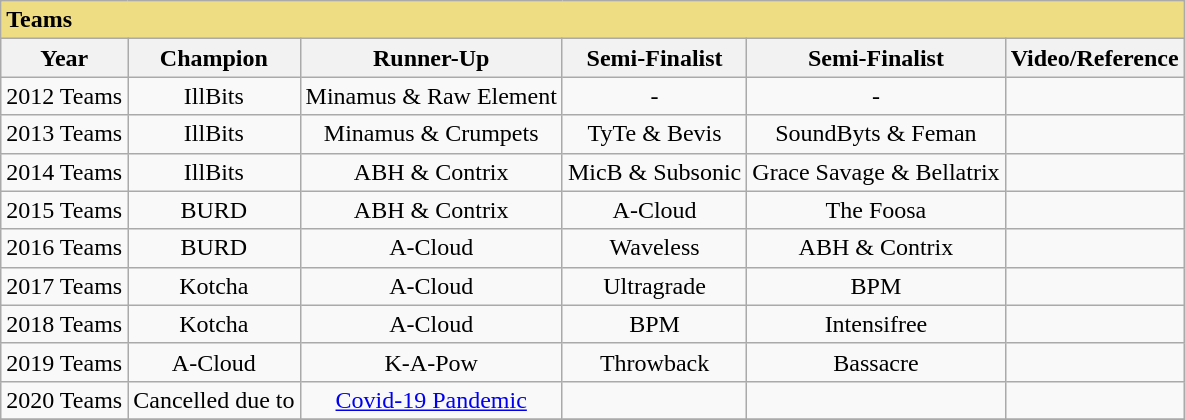<table class="wikitable" style="text-align: center">
<tr>
<td bgcolor=#EEDD82 colspan=7 align=left><span><strong>Teams</strong></span></td>
</tr>
<tr>
<th>Year</th>
<th>Champion</th>
<th>Runner-Up</th>
<th>Semi-Finalist</th>
<th>Semi-Finalist</th>
<th>Video/Reference</th>
</tr>
<tr>
<td>2012 Teams</td>
<td>IllBits</td>
<td>Minamus & Raw Element</td>
<td>-</td>
<td>-</td>
<td></td>
</tr>
<tr>
<td>2013 Teams</td>
<td>IllBits</td>
<td>Minamus & Crumpets</td>
<td>TyTe & Bevis</td>
<td>SoundByts & Feman</td>
<td></td>
</tr>
<tr>
<td>2014 Teams</td>
<td>IllBits</td>
<td>ABH & Contrix</td>
<td>MicB & Subsonic</td>
<td>Grace Savage & Bellatrix</td>
<td></td>
</tr>
<tr>
<td>2015 Teams</td>
<td>BURD</td>
<td>ABH & Contrix</td>
<td>A-Cloud</td>
<td>The Foosa</td>
<td></td>
</tr>
<tr>
<td>2016 Teams</td>
<td>BURD</td>
<td>A-Cloud</td>
<td>Waveless</td>
<td>ABH & Contrix</td>
<td></td>
</tr>
<tr>
<td>2017 Teams</td>
<td>Kotcha</td>
<td>A-Cloud</td>
<td>Ultragrade</td>
<td>BPM</td>
<td></td>
</tr>
<tr>
<td>2018 Teams</td>
<td>Kotcha</td>
<td>A-Cloud</td>
<td>BPM</td>
<td>Intensifree</td>
<td></td>
</tr>
<tr>
<td>2019 Teams</td>
<td>A-Cloud</td>
<td>K-A-Pow</td>
<td>Throwback</td>
<td>Bassacre</td>
<td></td>
</tr>
<tr>
<td>2020 Teams</td>
<td>Cancelled due to</td>
<td><a href='#'>Covid-19 Pandemic</a></td>
<td></td>
<td></td>
<td></td>
</tr>
<tr>
</tr>
</table>
